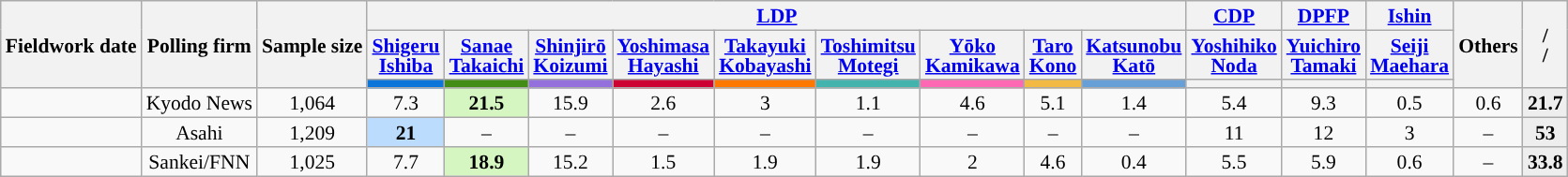<table class="wikitable mw-datatable sortable mw-collapsible" style="text-align:center;font-size:90%;line-height:14px;">
<tr>
<th rowspan="3">Fieldwork date</th>
<th rowspan="3">Polling firm</th>
<th rowspan="3">Sample size</th>
<th colspan="9"><a href='#'>LDP</a></th>
<th><a href='#'>CDP</a></th>
<th><a href='#'>DPFP</a></th>
<th><a href='#'>Ishin</a></th>
<th rowspan="3">Others</th>
<th rowspan="3">/<br>/</th>
</tr>
<tr>
<th class="unsortable"><a href='#'>Shigeru<br>Ishiba</a></th>
<th class="unsortable"><a href='#'>Sanae<br>Takaichi</a></th>
<th class="unsortable"><a href='#'>Shinjirō<br>Koizumi</a></th>
<th class="unsortable"><a href='#'>Yoshimasa<br>Hayashi</a></th>
<th class="unsortable"><a href='#'>Takayuki<br>Kobayashi</a></th>
<th class="unsortable"><a href='#'>Toshimitsu<br>Motegi</a></th>
<th class="unsortable"><a href='#'>Yōko<br>Kamikawa</a></th>
<th class="unsortable"><a href='#'>Taro<br>Kono</a></th>
<th class="unsortable"><a href='#'>Katsunobu<br>Katō</a></th>
<th class="unsortable"><a href='#'>Yoshihiko<br>Noda</a></th>
<th class="unsortable"><a href='#'>Yuichiro<br>Tamaki</a></th>
<th class="unsortable"><a href='#'>Seiji<br>Maehara</a></th>
</tr>
<tr>
<th style="background:#0b75d9"></th>
<th style="background:#438C15"></th>
<th style="background:#9370DB"></th>
<th style="background:#CC0033"></th>
<th style="background:#FF7900"></th>
<th style="background:#43b3ae"></th>
<th style="background:#FF69B4"></th>
<th style="background:#F2BA42"></th>
<th style="background:#679fd7"></th>
<th style="background:"></th>
<th style="background:"></th>
<th style="background:"></th>
</tr>
<tr>
<td></td>
<td>Kyodo News</td>
<td>1,064</td>
<td>7.3</td>
<td style="background:#d5f6c1"><strong>21.5</strong></td>
<td>15.9</td>
<td>2.6</td>
<td>3</td>
<td>1.1</td>
<td>4.6</td>
<td>5.1</td>
<td>1.4</td>
<td>5.4</td>
<td>9.3</td>
<td>0.5</td>
<td>0.6</td>
<td style="background:#EEEEEE;"><strong>21.7</strong></td>
</tr>
<tr>
<td></td>
<td>Asahi</td>
<td>1,209</td>
<td style="background:#bbdcfc"><strong>21</strong></td>
<td>–</td>
<td>–</td>
<td>–</td>
<td>–</td>
<td>–</td>
<td>–</td>
<td>–</td>
<td>–</td>
<td>11</td>
<td>12</td>
<td>3</td>
<td>–</td>
<td style="background:#EEEEEE;"><strong>53</strong></td>
</tr>
<tr>
<td></td>
<td>Sankei/FNN</td>
<td>1,025</td>
<td>7.7</td>
<td style="background:#d5f6c1"><strong>18.9</strong></td>
<td>15.2</td>
<td>1.5</td>
<td>1.9</td>
<td>1.9</td>
<td>2</td>
<td>4.6</td>
<td>0.4</td>
<td>5.5</td>
<td>5.9</td>
<td>0.6</td>
<td>–</td>
<td style="background:#EEEEEE;"><strong>33.8</strong></td>
</tr>
</table>
